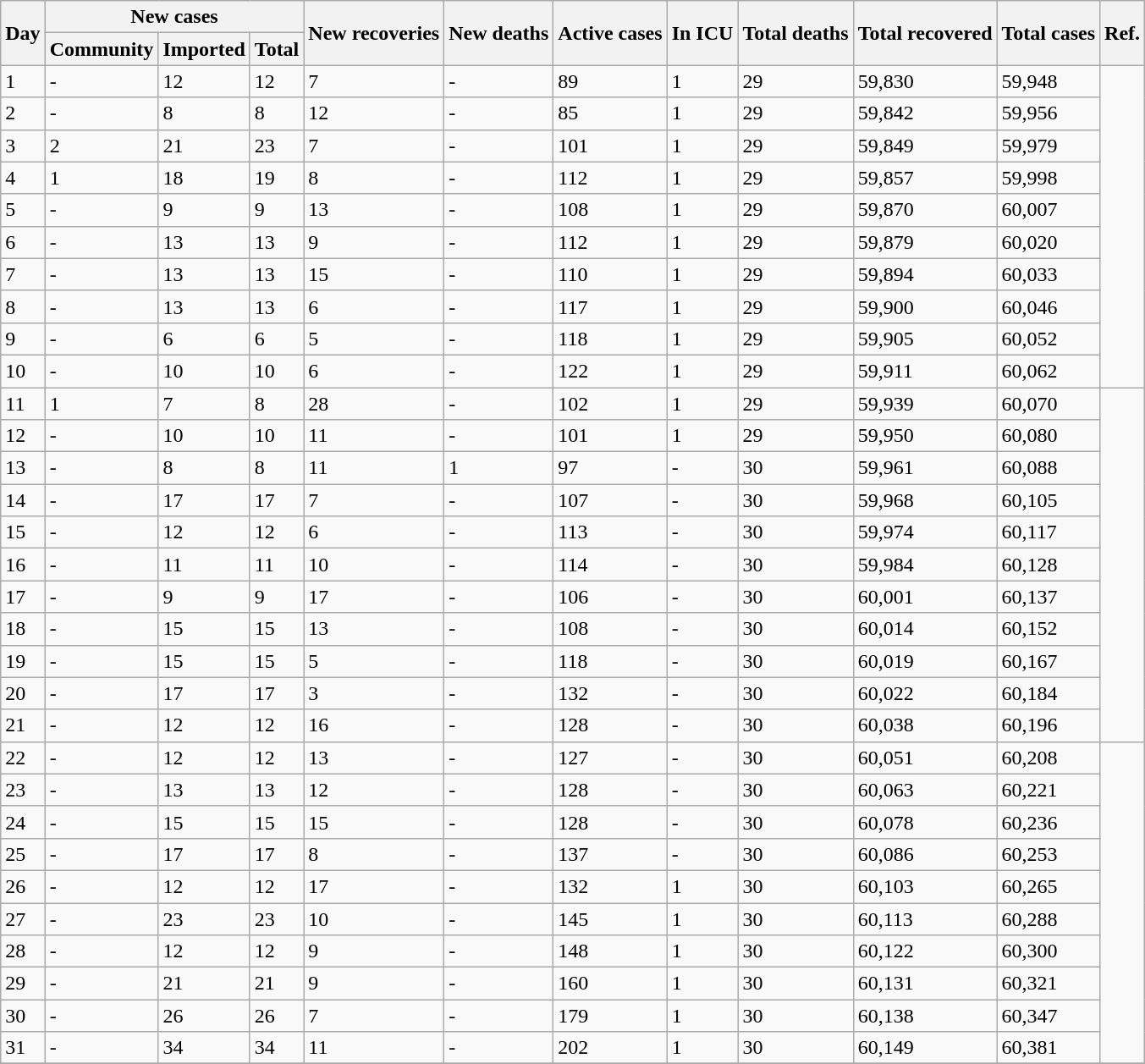<table class="wikitable">
<tr>
<th rowspan="2">Day</th>
<th colspan="3">New cases</th>
<th rowspan="2">New recoveries</th>
<th rowspan="2">New deaths</th>
<th rowspan="2">Active cases</th>
<th rowspan="2">In ICU</th>
<th rowspan="2">Total deaths</th>
<th rowspan="2">Total recovered</th>
<th rowspan="2">Total cases</th>
<th rowspan="2">Ref.</th>
</tr>
<tr>
<th>Community</th>
<th>Imported</th>
<th>Total</th>
</tr>
<tr>
<td>1</td>
<td>-</td>
<td>12</td>
<td>12</td>
<td>7</td>
<td>-</td>
<td>89</td>
<td>1</td>
<td>29</td>
<td>59,830</td>
<td>59,948</td>
<td rowspan="10"></td>
</tr>
<tr>
<td>2</td>
<td>-</td>
<td>8</td>
<td>8</td>
<td>12</td>
<td>-</td>
<td>85</td>
<td>1</td>
<td>29</td>
<td>59,842</td>
<td>59,956</td>
</tr>
<tr>
<td>3</td>
<td>2</td>
<td>21</td>
<td>23</td>
<td>7</td>
<td>-</td>
<td>101</td>
<td>1</td>
<td>29</td>
<td>59,849</td>
<td>59,979</td>
</tr>
<tr>
<td>4</td>
<td>1</td>
<td>18</td>
<td>19</td>
<td>8</td>
<td>-</td>
<td>112</td>
<td>1</td>
<td>29</td>
<td>59,857</td>
<td>59,998</td>
</tr>
<tr>
<td>5</td>
<td>-</td>
<td>9</td>
<td>9</td>
<td>13</td>
<td>-</td>
<td>108</td>
<td>1</td>
<td>29</td>
<td>59,870</td>
<td>60,007</td>
</tr>
<tr>
<td>6</td>
<td>-</td>
<td>13</td>
<td>13</td>
<td>9</td>
<td>-</td>
<td>112</td>
<td>1</td>
<td>29</td>
<td>59,879</td>
<td>60,020</td>
</tr>
<tr>
<td>7</td>
<td>-</td>
<td>13</td>
<td>13</td>
<td>15</td>
<td>-</td>
<td>110</td>
<td>1</td>
<td>29</td>
<td>59,894</td>
<td>60,033</td>
</tr>
<tr>
<td>8</td>
<td>-</td>
<td>13</td>
<td>13</td>
<td>6</td>
<td>-</td>
<td>117</td>
<td>1</td>
<td>29</td>
<td>59,900</td>
<td>60,046</td>
</tr>
<tr>
<td>9</td>
<td>-</td>
<td>6</td>
<td>6</td>
<td>5</td>
<td>-</td>
<td>118</td>
<td>1</td>
<td>29</td>
<td>59,905</td>
<td>60,052</td>
</tr>
<tr>
<td>10</td>
<td>-</td>
<td>10</td>
<td>10</td>
<td>6</td>
<td>-</td>
<td>122</td>
<td>1</td>
<td>29</td>
<td>59,911</td>
<td>60,062</td>
</tr>
<tr>
<td>11</td>
<td>1</td>
<td>7</td>
<td>8</td>
<td>28</td>
<td>-</td>
<td>102</td>
<td>1</td>
<td>29</td>
<td>59,939</td>
<td>60,070</td>
<td rowspan="11"></td>
</tr>
<tr>
<td>12</td>
<td>-</td>
<td>10</td>
<td>10</td>
<td>11</td>
<td>-</td>
<td>101</td>
<td>1</td>
<td>29</td>
<td>59,950</td>
<td>60,080</td>
</tr>
<tr>
<td>13</td>
<td>-</td>
<td>8</td>
<td>8</td>
<td>11</td>
<td>1</td>
<td>97</td>
<td>-</td>
<td>30</td>
<td>59,961</td>
<td>60,088</td>
</tr>
<tr>
<td>14</td>
<td>-</td>
<td>17</td>
<td>17</td>
<td>7</td>
<td>-</td>
<td>107</td>
<td>-</td>
<td>30</td>
<td>59,968</td>
<td>60,105</td>
</tr>
<tr>
<td>15</td>
<td>-</td>
<td>12</td>
<td>12</td>
<td>6</td>
<td>-</td>
<td>113</td>
<td>-</td>
<td>30</td>
<td>59,974</td>
<td>60,117</td>
</tr>
<tr>
<td>16</td>
<td>-</td>
<td>11</td>
<td>11</td>
<td>10</td>
<td>-</td>
<td>114</td>
<td>-</td>
<td>30</td>
<td>59,984</td>
<td>60,128</td>
</tr>
<tr>
<td>17</td>
<td>-</td>
<td>9</td>
<td>9</td>
<td>17</td>
<td>-</td>
<td>106</td>
<td>-</td>
<td>30</td>
<td>60,001</td>
<td>60,137</td>
</tr>
<tr>
<td>18</td>
<td>-</td>
<td>15</td>
<td>15</td>
<td>13</td>
<td>-</td>
<td>108</td>
<td>-</td>
<td>30</td>
<td>60,014</td>
<td>60,152</td>
</tr>
<tr>
<td>19</td>
<td>-</td>
<td>15</td>
<td>15</td>
<td>5</td>
<td>-</td>
<td>118</td>
<td>-</td>
<td>30</td>
<td>60,019</td>
<td>60,167</td>
</tr>
<tr>
<td>20</td>
<td>-</td>
<td>17</td>
<td>17</td>
<td>3</td>
<td>-</td>
<td>132</td>
<td>-</td>
<td>30</td>
<td>60,022</td>
<td>60,184</td>
</tr>
<tr>
<td>21</td>
<td>-</td>
<td>12</td>
<td>12</td>
<td>16</td>
<td>-</td>
<td>128</td>
<td>-</td>
<td>30</td>
<td>60,038</td>
<td>60,196</td>
</tr>
<tr>
<td>22</td>
<td>-</td>
<td>12</td>
<td>12</td>
<td>13</td>
<td>-</td>
<td>127</td>
<td>-</td>
<td>30</td>
<td>60,051</td>
<td>60,208</td>
<td rowspan="10"></td>
</tr>
<tr>
<td>23</td>
<td>-</td>
<td>13</td>
<td>13</td>
<td>12</td>
<td>-</td>
<td>128</td>
<td>-</td>
<td>30</td>
<td>60,063</td>
<td>60,221</td>
</tr>
<tr>
<td>24</td>
<td>-</td>
<td>15</td>
<td>15</td>
<td>15</td>
<td>-</td>
<td>128</td>
<td>-</td>
<td>30</td>
<td>60,078</td>
<td>60,236</td>
</tr>
<tr>
<td>25</td>
<td>-</td>
<td>17</td>
<td>17</td>
<td>8</td>
<td>-</td>
<td>137</td>
<td>-</td>
<td>30</td>
<td>60,086</td>
<td>60,253</td>
</tr>
<tr>
<td>26</td>
<td>-</td>
<td>12</td>
<td>12</td>
<td>17</td>
<td>-</td>
<td>132</td>
<td>1</td>
<td>30</td>
<td>60,103</td>
<td>60,265</td>
</tr>
<tr>
<td>27</td>
<td>-</td>
<td>23</td>
<td>23</td>
<td>10</td>
<td>-</td>
<td>145</td>
<td>1</td>
<td>30</td>
<td>60,113</td>
<td>60,288</td>
</tr>
<tr>
<td>28</td>
<td>-</td>
<td>12</td>
<td>12</td>
<td>9</td>
<td>-</td>
<td>148</td>
<td>1</td>
<td>30</td>
<td>60,122</td>
<td>60,300</td>
</tr>
<tr>
<td>29</td>
<td>-</td>
<td>21</td>
<td>21</td>
<td>9</td>
<td>-</td>
<td>160</td>
<td>1</td>
<td>30</td>
<td>60,131</td>
<td>60,321</td>
</tr>
<tr>
<td>30</td>
<td>-</td>
<td>26</td>
<td>26</td>
<td>7</td>
<td>-</td>
<td>179</td>
<td>1</td>
<td>30</td>
<td>60,138</td>
<td>60,347</td>
</tr>
<tr>
<td>31</td>
<td>-</td>
<td>34</td>
<td>34</td>
<td>11</td>
<td>-</td>
<td>202</td>
<td>1</td>
<td>30</td>
<td>60,149</td>
<td>60,381</td>
</tr>
<tr>
</tr>
</table>
